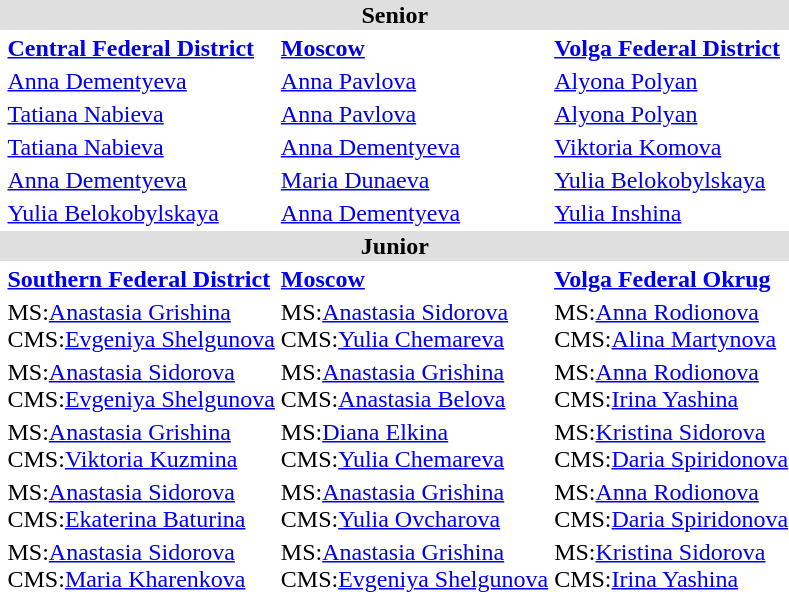<table>
<tr bgcolor="DFDFDF">
<td colspan="5" align="center"><strong>Senior</strong></td>
</tr>
<tr>
<td><br></td>
<td><strong><a href='#'>Central Federal District</a></strong></td>
<td><strong><a href='#'>Moscow</a></strong></td>
<td><strong><a href='#'>Volga Federal District</a></strong></td>
</tr>
<tr>
<td><br></td>
<td><a href='#'>Anna Dementyeva</a></td>
<td><a href='#'>Anna Pavlova</a></td>
<td><a href='#'>Alyona Polyan</a></td>
</tr>
<tr>
<td><br></td>
<td><a href='#'>Tatiana Nabieva</a></td>
<td><a href='#'>Anna Pavlova</a></td>
<td><a href='#'>Alyona Polyan</a></td>
</tr>
<tr>
<td><br></td>
<td><a href='#'>Tatiana Nabieva</a></td>
<td><a href='#'>Anna Dementyeva</a></td>
<td><a href='#'>Viktoria Komova</a></td>
</tr>
<tr>
<td><br></td>
<td><a href='#'>Anna Dementyeva</a></td>
<td><a href='#'>Maria Dunaeva</a></td>
<td><a href='#'>Yulia Belokobylskaya</a></td>
</tr>
<tr>
<td><br></td>
<td><a href='#'>Yulia Belokobylskaya</a></td>
<td><a href='#'>Anna Dementyeva</a></td>
<td><a href='#'>Yulia Inshina</a></td>
</tr>
<tr bgcolor="DFDFDF">
<td colspan="5" align="center"><strong>Junior</strong></td>
</tr>
<tr>
<td><br></td>
<td><strong><a href='#'>Southern Federal District</a></strong></td>
<td><strong><a href='#'>Moscow</a></strong></td>
<td><strong><a href='#'>Volga Federal Okrug</a></strong></td>
</tr>
<tr>
<td><br></td>
<td>MS:<a href='#'>Anastasia Grishina</a><br> CMS:<a href='#'>Evgeniya Shelgunova</a></td>
<td>MS:<a href='#'>Anastasia Sidorova</a><br> CMS:<a href='#'>Yulia Chemareva</a></td>
<td>MS:<a href='#'>Anna Rodionova</a><br> CMS:<a href='#'>Alina Martynova</a></td>
</tr>
<tr>
<td><br></td>
<td>MS:<a href='#'>Anastasia Sidorova</a><br> CMS:<a href='#'>Evgeniya Shelgunova</a></td>
<td>MS:<a href='#'>Anastasia Grishina</a><br> CMS:<a href='#'>Anastasia Belova</a></td>
<td>MS:<a href='#'>Anna Rodionova</a><br> CMS:<a href='#'>Irina Yashina</a></td>
</tr>
<tr>
<td><br></td>
<td>MS:<a href='#'>Anastasia Grishina</a><br> CMS:<a href='#'>Viktoria Kuzmina</a></td>
<td>MS:<a href='#'>Diana Elkina</a><br> CMS:<a href='#'>Yulia Chemareva</a></td>
<td>MS:<a href='#'>Kristina Sidorova</a><br> CMS:<a href='#'>Daria Spiridonova</a></td>
</tr>
<tr>
<td><br></td>
<td>MS:<a href='#'>Anastasia Sidorova</a><br> CMS:<a href='#'>Ekaterina Baturina</a></td>
<td>MS:<a href='#'>Anastasia Grishina</a><br> CMS:<a href='#'>Yulia Ovcharova</a></td>
<td>MS:<a href='#'>Anna Rodionova</a><br> CMS:<a href='#'>Daria Spiridonova</a></td>
</tr>
<tr>
<td><br></td>
<td>MS:<a href='#'>Anastasia Sidorova</a><br> CMS:<a href='#'>Maria Kharenkova</a></td>
<td>MS:<a href='#'>Anastasia Grishina</a><br> CMS:<a href='#'>Evgeniya Shelgunova</a></td>
<td>MS:<a href='#'>Kristina Sidorova</a><br> CMS:<a href='#'>Irina Yashina</a></td>
</tr>
</table>
